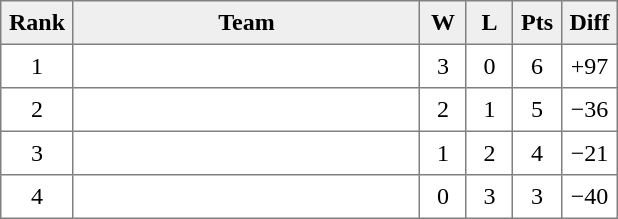<table style=border-collapse:collapse border=1 cellspacing=0 cellpadding=5>
<tr align=center bgcolor=#efefef>
<th width=20>Rank</th>
<th width=220>Team</th>
<th width=20>W</th>
<th width=20>L</th>
<th width=20>Pts</th>
<th width=20>Diff</th>
</tr>
<tr align=center>
<td>1</td>
<td align=left></td>
<td>3</td>
<td>0</td>
<td>6</td>
<td>+97</td>
</tr>
<tr align=center>
<td>2</td>
<td align=left></td>
<td>2</td>
<td>1</td>
<td>5</td>
<td>−36</td>
</tr>
<tr align=center>
<td>3</td>
<td align=left></td>
<td>1</td>
<td>2</td>
<td>4</td>
<td>−21</td>
</tr>
<tr align=center>
<td>4</td>
<td align=left></td>
<td>0</td>
<td>3</td>
<td>3</td>
<td>−40</td>
</tr>
</table>
